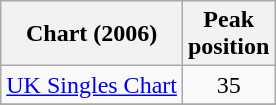<table class="wikitable">
<tr>
<th>Chart (2006)</th>
<th>Peak<br>position</th>
</tr>
<tr>
<td><a href='#'>UK Singles Chart</a></td>
<td align="center">35</td>
</tr>
<tr>
</tr>
</table>
